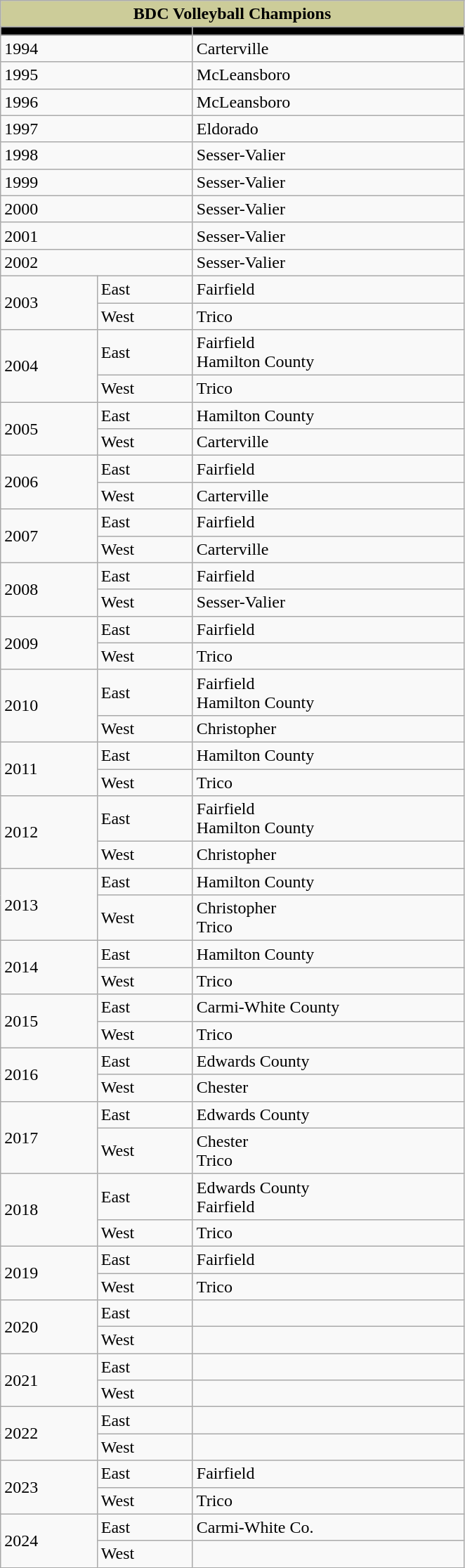<table class="wikitable" border="1">
<tr style="background: #cccc99; color: black">
<td colspan="3" style="text-align:center;"><strong>BDC Volleyball Champions</strong></td>
</tr>
<tr>
</tr>
<tr style="background: black; color: #cccc99">
<td width="175" colspan="2"></td>
<td width="250"></td>
</tr>
<tr style="background: #cccc99; color: black">
</tr>
<tr>
<td colspan="2">1994</td>
<td>Carterville</td>
</tr>
<tr>
<td colspan="2">1995</td>
<td>McLeansboro</td>
</tr>
<tr>
<td colspan="2">1996</td>
<td>McLeansboro</td>
</tr>
<tr>
<td colspan="2">1997</td>
<td>Eldorado</td>
</tr>
<tr>
<td colspan="2">1998</td>
<td>Sesser-Valier</td>
</tr>
<tr>
<td colspan="2">1999</td>
<td>Sesser-Valier</td>
</tr>
<tr>
<td colspan="2">2000</td>
<td>Sesser-Valier</td>
</tr>
<tr>
<td colspan="2">2001</td>
<td>Sesser-Valier</td>
</tr>
<tr>
<td colspan="2">2002</td>
<td>Sesser-Valier</td>
</tr>
<tr>
<td rowspan="2">2003</td>
<td>East</td>
<td>Fairfield</td>
</tr>
<tr>
<td>West</td>
<td>Trico</td>
</tr>
<tr>
<td rowspan="2">2004</td>
<td>East</td>
<td>Fairfield<br> Hamilton County</td>
</tr>
<tr>
<td>West</td>
<td>Trico</td>
</tr>
<tr>
<td rowspan="2">2005</td>
<td>East</td>
<td>Hamilton County</td>
</tr>
<tr>
<td>West</td>
<td>Carterville</td>
</tr>
<tr>
<td rowspan="2">2006</td>
<td>East</td>
<td>Fairfield</td>
</tr>
<tr>
<td>West</td>
<td>Carterville</td>
</tr>
<tr>
<td rowspan="2">2007</td>
<td>East</td>
<td>Fairfield</td>
</tr>
<tr>
<td>West</td>
<td>Carterville</td>
</tr>
<tr>
<td rowspan="2">2008</td>
<td>East</td>
<td>Fairfield</td>
</tr>
<tr>
<td>West</td>
<td>Sesser-Valier</td>
</tr>
<tr>
<td rowspan="2">2009</td>
<td>East</td>
<td>Fairfield</td>
</tr>
<tr>
<td>West</td>
<td>Trico</td>
</tr>
<tr>
<td rowspan="2">2010</td>
<td>East</td>
<td>Fairfield<br> Hamilton County</td>
</tr>
<tr>
<td>West</td>
<td>Christopher</td>
</tr>
<tr>
<td rowspan="2">2011</td>
<td>East</td>
<td>Hamilton County</td>
</tr>
<tr>
<td>West</td>
<td>Trico</td>
</tr>
<tr>
<td rowspan="2">2012</td>
<td>East</td>
<td>Fairfield<br> Hamilton County</td>
</tr>
<tr>
<td>West</td>
<td>Christopher</td>
</tr>
<tr>
<td rowspan="2">2013</td>
<td>East</td>
<td>Hamilton County</td>
</tr>
<tr>
<td>West</td>
<td>Christopher<br> Trico</td>
</tr>
<tr>
<td rowspan="2">2014</td>
<td>East</td>
<td>Hamilton County</td>
</tr>
<tr>
<td>West</td>
<td>Trico</td>
</tr>
<tr>
<td rowspan="2">2015</td>
<td>East</td>
<td>Carmi-White County</td>
</tr>
<tr>
<td>West</td>
<td>Trico</td>
</tr>
<tr>
<td rowspan="2">2016</td>
<td>East</td>
<td>Edwards County</td>
</tr>
<tr>
<td>West</td>
<td>Chester</td>
</tr>
<tr>
<td rowspan="2">2017</td>
<td>East</td>
<td>Edwards County</td>
</tr>
<tr>
<td>West</td>
<td>Chester <br> Trico</td>
</tr>
<tr>
<td rowspan="2">2018</td>
<td>East</td>
<td>Edwards County <br> Fairfield</td>
</tr>
<tr>
<td>West</td>
<td>Trico</td>
</tr>
<tr>
<td rowspan="2">2019</td>
<td>East</td>
<td>Fairfield</td>
</tr>
<tr>
<td>West</td>
<td>Trico</td>
</tr>
<tr>
<td rowspan="2">2020</td>
<td>East</td>
<td></td>
</tr>
<tr>
<td>West</td>
<td></td>
</tr>
<tr>
<td rowspan="2">2021</td>
<td>East</td>
<td></td>
</tr>
<tr>
<td>West</td>
<td></td>
</tr>
<tr>
<td rowspan="2">2022</td>
<td>East</td>
<td></td>
</tr>
<tr>
<td>West</td>
<td></td>
</tr>
<tr>
<td rowspan="2">2023</td>
<td>East</td>
<td>Fairfield</td>
</tr>
<tr>
<td>West</td>
<td>Trico</td>
</tr>
<tr>
<td rowspan="2">2024</td>
<td>East</td>
<td>Carmi-White Co.</td>
</tr>
<tr>
<td>West</td>
<td></td>
</tr>
</table>
